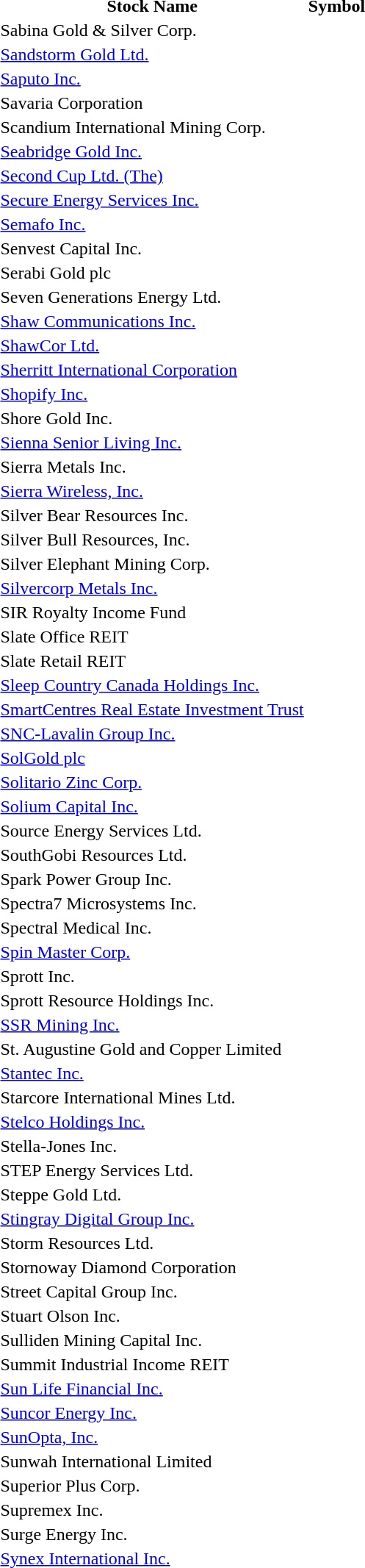<table style="background:transparent;">
<tr>
<th>Stock Name</th>
<th>Symbol</th>
</tr>
<tr --->
<td>Sabina Gold & Silver Corp.</td>
<td></td>
</tr>
<tr --->
<td><a href='#'>Sandstorm Gold Ltd.</a></td>
<td></td>
</tr>
<tr --->
<td><a href='#'>Saputo Inc.</a></td>
<td></td>
</tr>
<tr --->
<td>Savaria Corporation</td>
<td></td>
</tr>
<tr --->
<td>Scandium International Mining Corp.</td>
<td></td>
</tr>
<tr --->
<td><a href='#'>Seabridge Gold Inc.</a></td>
<td></td>
</tr>
<tr --->
<td><a href='#'>Second Cup Ltd. (The)</a></td>
<td></td>
</tr>
<tr --->
<td><a href='#'>Secure Energy Services Inc.</a></td>
<td></td>
</tr>
<tr --->
<td><a href='#'>Semafo Inc.</a></td>
<td></td>
</tr>
<tr --->
<td>Senvest Capital Inc.</td>
<td></td>
</tr>
<tr --->
<td>Serabi Gold plc</td>
<td></td>
</tr>
<tr --->
<td>Seven Generations Energy Ltd.</td>
<td></td>
</tr>
<tr --->
<td><a href='#'>Shaw Communications Inc.</a></td>
<td></td>
</tr>
<tr --->
<td><a href='#'>ShawCor Ltd.</a></td>
<td></td>
</tr>
<tr --->
<td><a href='#'>Sherritt International Corporation</a></td>
<td></td>
</tr>
<tr --->
<td><a href='#'>Shopify Inc.</a></td>
<td></td>
</tr>
<tr --->
<td>Shore Gold Inc.</td>
<td></td>
</tr>
<tr --->
<td><a href='#'>Sienna Senior Living Inc.</a></td>
<td></td>
</tr>
<tr --->
<td>Sierra Metals Inc.</td>
<td></td>
</tr>
<tr --->
<td><a href='#'>Sierra Wireless, Inc.</a></td>
<td></td>
</tr>
<tr --->
<td>Silver Bear Resources Inc.</td>
<td></td>
</tr>
<tr --->
<td>Silver Bull Resources, Inc.</td>
<td></td>
</tr>
<tr --->
<td>Silver Elephant Mining Corp.</td>
<td></td>
</tr>
<tr --->
<td><a href='#'>Silvercorp Metals Inc.</a></td>
<td></td>
</tr>
<tr --->
<td>SIR Royalty Income Fund</td>
<td></td>
</tr>
<tr --->
<td>Slate Office REIT</td>
<td></td>
</tr>
<tr>
<td>Slate Retail REIT</td>
<td></td>
</tr>
<tr>
<td><a href='#'>Sleep Country Canada Holdings Inc.</a></td>
<td></td>
</tr>
<tr>
<td><a href='#'>SmartCentres Real Estate Investment Trust</a></td>
<td></td>
</tr>
<tr --->
<td><a href='#'>SNC-Lavalin Group Inc.</a></td>
<td></td>
</tr>
<tr>
<td><a href='#'>SolGold plc</a></td>
<td></td>
</tr>
<tr --->
<td><a href='#'>Solitario Zinc Corp.</a></td>
<td></td>
</tr>
<tr --->
<td><a href='#'>Solium Capital Inc.</a></td>
<td></td>
</tr>
<tr>
<td>Source Energy Services Ltd.</td>
<td></td>
</tr>
<tr --->
<td>SouthGobi Resources Ltd.</td>
<td></td>
</tr>
<tr>
<td>Spark Power Group Inc.</td>
<td></td>
</tr>
<tr>
<td>Spectra7 Microsystems Inc.</td>
<td></td>
</tr>
<tr --->
<td>Spectral Medical Inc.</td>
<td></td>
</tr>
<tr>
<td><a href='#'>Spin Master Corp.</a></td>
<td></td>
</tr>
<tr --->
<td>Sprott Inc.</td>
<td></td>
</tr>
<tr --->
<td>Sprott Resource Holdings Inc.</td>
<td></td>
</tr>
<tr>
<td><a href='#'>SSR Mining Inc.</a></td>
<td></td>
</tr>
<tr --->
<td>St. Augustine Gold and Copper Limited</td>
<td></td>
</tr>
<tr --->
<td><a href='#'>Stantec Inc.</a></td>
<td></td>
</tr>
<tr --->
<td>Starcore International Mines Ltd.</td>
<td></td>
</tr>
<tr>
<td><a href='#'>Stelco Holdings Inc.</a></td>
<td></td>
</tr>
<tr --->
<td>Stella-Jones Inc.</td>
<td></td>
</tr>
<tr>
<td>STEP Energy Services Ltd.</td>
<td></td>
</tr>
<tr>
<td>Steppe Gold Ltd.</td>
<td></td>
</tr>
<tr --->
<td><a href='#'>Stingray Digital Group Inc.</a></td>
<td></td>
</tr>
<tr>
<td>Storm Resources Ltd.</td>
<td></td>
</tr>
<tr --->
<td>Stornoway Diamond Corporation</td>
<td></td>
</tr>
<tr --->
<td>Street Capital Group Inc.</td>
<td></td>
</tr>
<tr --->
<td>Stuart Olson Inc.</td>
<td></td>
</tr>
<tr --->
<td>Sulliden Mining Capital Inc.</td>
<td></td>
</tr>
<tr --->
<td>Summit Industrial Income REIT</td>
<td></td>
</tr>
<tr --->
<td><a href='#'>Sun Life Financial Inc.</a></td>
<td></td>
</tr>
<tr --->
<td><a href='#'>Suncor Energy Inc.</a></td>
<td></td>
</tr>
<tr --->
<td><a href='#'>SunOpta, Inc.</a></td>
<td></td>
</tr>
<tr --->
<td>Sunwah International Limited</td>
<td></td>
</tr>
<tr --->
<td>Superior Plus Corp.</td>
<td></td>
</tr>
<tr --->
<td>Supremex Inc.</td>
<td></td>
</tr>
<tr --->
<td>Surge Energy Inc.</td>
<td></td>
</tr>
<tr --->
<td><a href='#'>Synex International Inc.</a></td>
<td></td>
</tr>
<tr --->
</tr>
</table>
